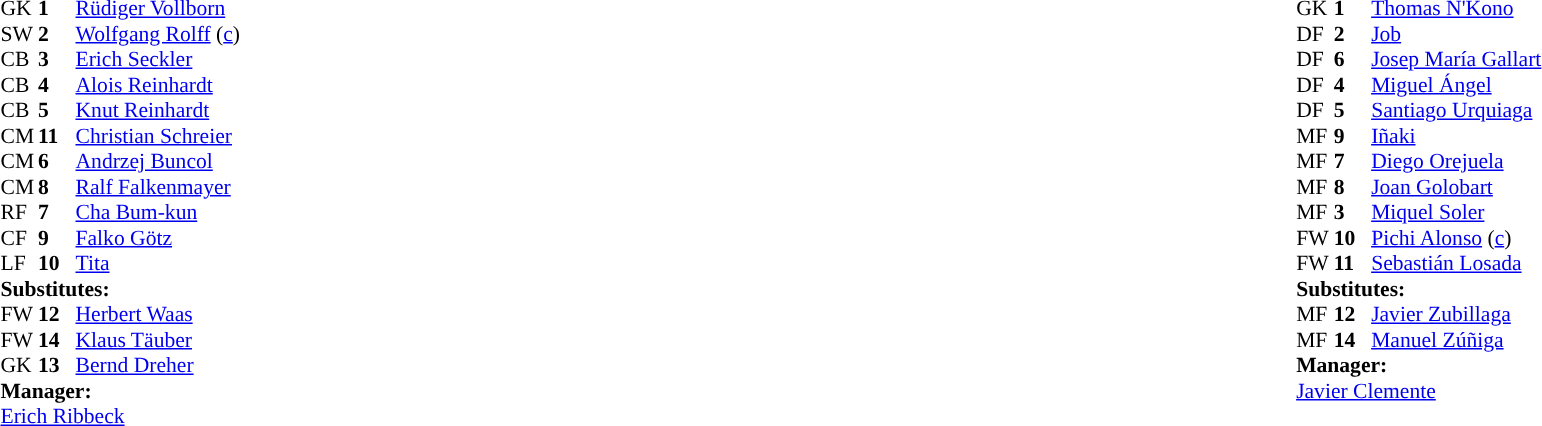<table width="100%">
<tr>
<td valign="top" width="50%"><br><table style="font-size: 90%" cellspacing="0" cellpadding="0">
<tr>
<td colspan=4></td>
</tr>
<tr>
<th width=25></th>
<th width=25></th>
</tr>
<tr>
<th width=25></th>
<th width=25></th>
</tr>
<tr>
<td>GK</td>
<td><strong>1</strong></td>
<td> <a href='#'>Rüdiger Vollborn</a></td>
</tr>
<tr>
<td>SW</td>
<td><strong>2</strong></td>
<td> <a href='#'>Wolfgang Rolff</a> (<a href='#'>c</a>)</td>
</tr>
<tr>
<td>CB</td>
<td><strong>3</strong></td>
<td> <a href='#'>Erich Seckler</a></td>
</tr>
<tr>
<td>CB</td>
<td><strong>4</strong></td>
<td> <a href='#'>Alois Reinhardt</a></td>
<td></td>
</tr>
<tr>
<td>CB</td>
<td><strong>5</strong></td>
<td> <a href='#'>Knut Reinhardt</a></td>
<td></td>
</tr>
<tr>
<td>CM</td>
<td><strong>11</strong></td>
<td> <a href='#'>Christian Schreier</a></td>
<td></td>
<td></td>
</tr>
<tr>
<td>CM</td>
<td><strong>6</strong></td>
<td> <a href='#'>Andrzej Buncol</a></td>
</tr>
<tr>
<td>CM</td>
<td><strong>8</strong></td>
<td> <a href='#'>Ralf Falkenmayer</a></td>
</tr>
<tr>
<td>RF</td>
<td><strong>7</strong></td>
<td> <a href='#'>Cha Bum-kun</a></td>
</tr>
<tr>
<td>CF</td>
<td><strong>9</strong></td>
<td> <a href='#'>Falko Götz</a></td>
</tr>
<tr>
<td>LF</td>
<td><strong>10</strong></td>
<td> <a href='#'>Tita</a></td>
<td></td>
<td></td>
</tr>
<tr>
<td colspan=3><strong>Substitutes:</strong></td>
</tr>
<tr>
<td>FW</td>
<td><strong>12</strong></td>
<td> <a href='#'>Herbert Waas</a></td>
<td></td>
<td></td>
</tr>
<tr>
<td>FW</td>
<td><strong>14</strong></td>
<td> <a href='#'>Klaus Täuber</a></td>
<td></td>
<td></td>
</tr>
<tr>
<td>GK</td>
<td><strong>13</strong></td>
<td> <a href='#'>Bernd Dreher</a></td>
<td></td>
<td></td>
</tr>
<tr>
<td colspan=3><strong>Manager:</strong></td>
</tr>
<tr>
<td colspan=4> <a href='#'>Erich Ribbeck</a></td>
</tr>
</table>
</td>
<td valign="top"></td>
<td valign="top" width="50%"><br><table style="font-size:90%" cellspacing="0" cellpadding="0" align=center>
<tr>
<td colspan="4"></td>
</tr>
<tr>
<th width=25></th>
<th width=25></th>
</tr>
<tr>
<td>GK</td>
<td><strong>1</strong></td>
<td> <a href='#'>Thomas N'Kono</a></td>
</tr>
<tr>
<td>DF</td>
<td><strong>2</strong></td>
<td> <a href='#'>Job</a></td>
</tr>
<tr>
<td>DF</td>
<td><strong>6</strong></td>
<td> <a href='#'>Josep María Gallart</a></td>
</tr>
<tr>
<td>DF</td>
<td><strong>4</strong></td>
<td> <a href='#'>Miguel Ángel</a></td>
<td></td>
</tr>
<tr>
<td>DF</td>
<td><strong>5</strong></td>
<td> <a href='#'>Santiago Urquiaga</a></td>
<td></td>
</tr>
<tr>
<td>MF</td>
<td><strong>9</strong></td>
<td> <a href='#'>Iñaki</a></td>
</tr>
<tr>
<td>MF</td>
<td><strong>7</strong></td>
<td> <a href='#'>Diego Orejuela</a></td>
<td></td>
<td></td>
</tr>
<tr>
<td>MF</td>
<td><strong>8</strong></td>
<td> <a href='#'>Joan Golobart</a></td>
<td></td>
<td></td>
</tr>
<tr>
<td>MF</td>
<td><strong>3</strong></td>
<td> <a href='#'>Miquel Soler</a></td>
</tr>
<tr>
<td>FW</td>
<td><strong>10</strong></td>
<td> <a href='#'>Pichi Alonso</a> (<a href='#'>c</a>)</td>
</tr>
<tr>
<td>FW</td>
<td><strong>11</strong></td>
<td> <a href='#'>Sebastián Losada</a></td>
</tr>
<tr>
<td colspan=3><strong>Substitutes:</strong></td>
</tr>
<tr>
<td>MF</td>
<td><strong>12</strong></td>
<td> <a href='#'>Javier Zubillaga</a></td>
<td></td>
<td></td>
</tr>
<tr>
<td>MF</td>
<td><strong>14</strong></td>
<td> <a href='#'>Manuel Zúñiga</a></td>
<td></td>
<td></td>
</tr>
<tr>
<td colspan=3><strong>Manager:</strong></td>
</tr>
<tr>
<td colspan=4> <a href='#'>Javier Clemente</a></td>
</tr>
</table>
</td>
</tr>
</table>
